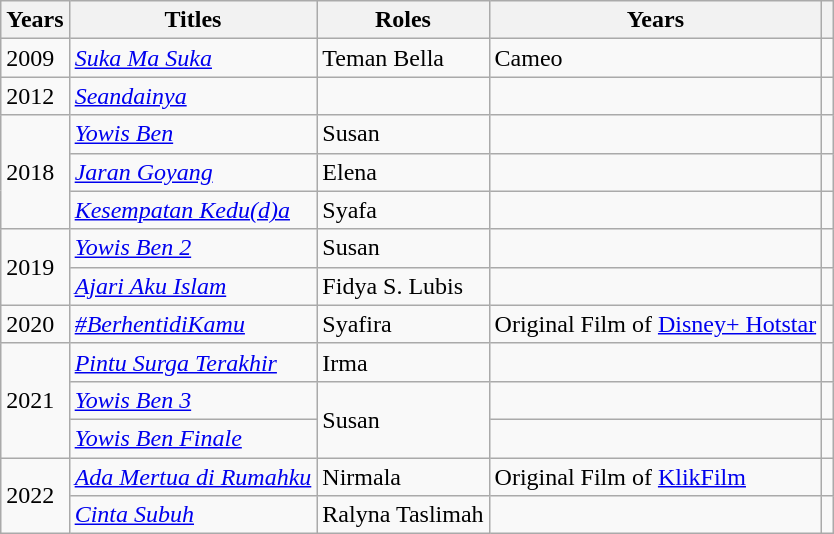<table class="wikitable unsortable">
<tr>
<th>Years</th>
<th>Titles</th>
<th>Roles</th>
<th>Years</th>
<th></th>
</tr>
<tr>
<td>2009</td>
<td><em><a href='#'>Suka Ma Suka</a></em></td>
<td>Teman Bella</td>
<td>Cameo</td>
<td align="center"></td>
</tr>
<tr>
<td>2012</td>
<td><em><a href='#'>Seandainya</a></em></td>
<td></td>
<td></td>
<td align="center"></td>
</tr>
<tr>
<td rowspan="3">2018</td>
<td><em><a href='#'>Yowis Ben</a></em></td>
<td>Susan</td>
<td></td>
<td align="center"></td>
</tr>
<tr>
<td><em><a href='#'>Jaran Goyang</a></em></td>
<td>Elena</td>
<td></td>
<td align="center"></td>
</tr>
<tr>
<td><em><a href='#'>Kesempatan Kedu(d)a</a></em></td>
<td>Syafa</td>
<td></td>
<td align="center"></td>
</tr>
<tr>
<td rowspan="2">2019</td>
<td><em><a href='#'>Yowis Ben 2</a></em></td>
<td>Susan</td>
<td></td>
<td align="center"></td>
</tr>
<tr>
<td><em><a href='#'>Ajari Aku Islam</a></em></td>
<td>Fidya S. Lubis</td>
<td></td>
<td align="center"></td>
</tr>
<tr>
<td>2020</td>
<td><em><a href='#'>#BerhentidiKamu</a></em></td>
<td>Syafira</td>
<td>Original Film of <a href='#'>Disney+ Hotstar</a></td>
<td align="center"></td>
</tr>
<tr>
<td rowspan="3">2021</td>
<td><em><a href='#'>Pintu Surga Terakhir</a></em></td>
<td>Irma</td>
<td></td>
<td align="center"></td>
</tr>
<tr>
<td><em><a href='#'>Yowis Ben 3</a></em></td>
<td rowspan="2">Susan</td>
<td></td>
<td align="center"></td>
</tr>
<tr>
<td><em><a href='#'>Yowis Ben Finale</a></em></td>
<td></td>
<td align="center"></td>
</tr>
<tr>
<td rowspan="2">2022</td>
<td><em><a href='#'>Ada Mertua di Rumahku</a></em></td>
<td>Nirmala</td>
<td>Original Film of <a href='#'>KlikFilm</a></td>
<td align="center"></td>
</tr>
<tr>
<td><em><a href='#'>Cinta Subuh</a></em></td>
<td>Ralyna Taslimah</td>
<td></td>
<td align="center"></td>
</tr>
</table>
